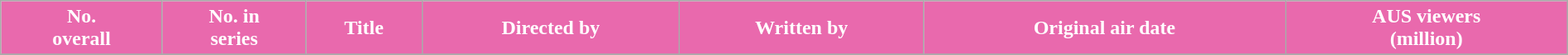<table class="wikitable plainrowheaders" style="width:100%;">
<tr>
<th style="background:#E969AD;color:white;">No. <br>overall</th>
<th style="background:#E969AD;color:white;">No. in<br>series</th>
<th style="background:#E969AD;color:white;">Title</th>
<th style="background:#E969AD;color:white;">Directed by</th>
<th style="background:#E969AD;color:white;">Written by</th>
<th style="background:#E969AD;color:white;">Original air date</th>
<th style="background:#E969AD;color:white;">AUS viewers <br>(million)</th>
</tr>
<tr>
</tr>
</table>
